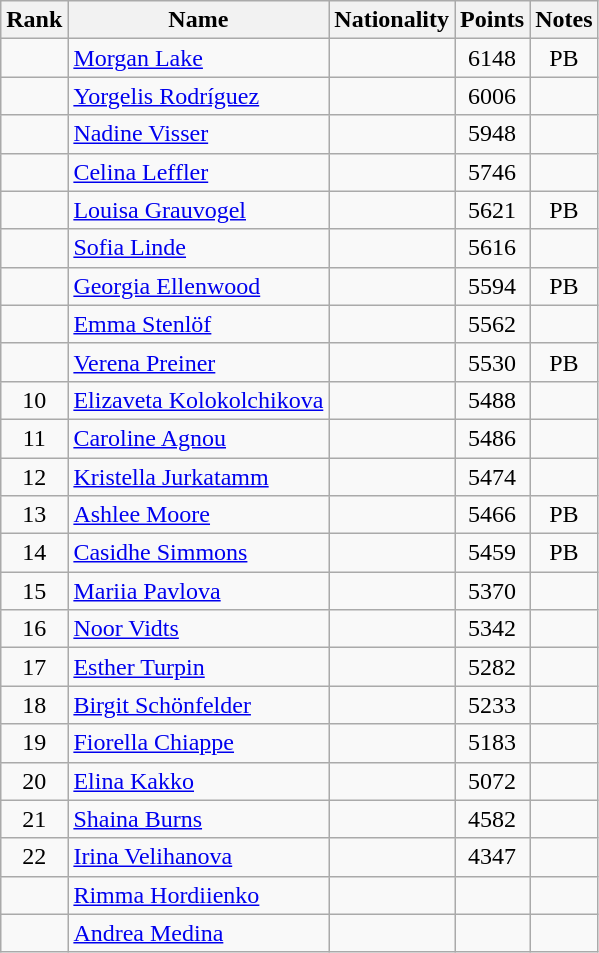<table class="wikitable sortable" style="text-align:center">
<tr>
<th>Rank</th>
<th>Name</th>
<th>Nationality</th>
<th>Points</th>
<th>Notes</th>
</tr>
<tr>
<td></td>
<td align="left"><a href='#'>Morgan Lake</a></td>
<td align=left></td>
<td>6148</td>
<td>PB</td>
</tr>
<tr>
<td></td>
<td align="left"><a href='#'>Yorgelis Rodríguez</a></td>
<td align=left></td>
<td>6006</td>
<td></td>
</tr>
<tr>
<td></td>
<td align="left"><a href='#'>Nadine Visser</a></td>
<td align=left></td>
<td>5948</td>
<td></td>
</tr>
<tr>
<td></td>
<td align="left"><a href='#'>Celina Leffler</a></td>
<td align=left></td>
<td>5746</td>
<td></td>
</tr>
<tr>
<td></td>
<td align="left"><a href='#'>Louisa Grauvogel</a></td>
<td align=left></td>
<td>5621</td>
<td>PB</td>
</tr>
<tr>
<td></td>
<td align="left"><a href='#'>Sofia Linde</a></td>
<td align=left></td>
<td>5616</td>
<td></td>
</tr>
<tr>
<td></td>
<td align="left"><a href='#'>Georgia Ellenwood</a></td>
<td align=left></td>
<td>5594</td>
<td>PB</td>
</tr>
<tr>
<td></td>
<td align="left"><a href='#'>Emma Stenlöf</a></td>
<td align=left></td>
<td>5562</td>
<td></td>
</tr>
<tr>
<td></td>
<td align="left"><a href='#'>Verena Preiner</a></td>
<td align=left></td>
<td>5530</td>
<td>PB</td>
</tr>
<tr>
<td>10</td>
<td align="left"><a href='#'>Elizaveta Kolokolchikova</a></td>
<td align=left></td>
<td>5488</td>
<td></td>
</tr>
<tr>
<td>11</td>
<td align="left"><a href='#'>Caroline Agnou</a></td>
<td align=left></td>
<td>5486</td>
<td></td>
</tr>
<tr>
<td>12</td>
<td align="left"><a href='#'>Kristella Jurkatamm</a></td>
<td align=left></td>
<td>5474</td>
<td></td>
</tr>
<tr>
<td>13</td>
<td align="left"><a href='#'>Ashlee Moore</a></td>
<td align=left></td>
<td>5466</td>
<td>PB</td>
</tr>
<tr>
<td>14</td>
<td align="left"><a href='#'>Casidhe Simmons</a></td>
<td align=left></td>
<td>5459</td>
<td>PB</td>
</tr>
<tr>
<td>15</td>
<td align="left"><a href='#'>Mariia Pavlova</a></td>
<td align=left></td>
<td>5370</td>
<td></td>
</tr>
<tr>
<td>16</td>
<td align="left"><a href='#'>Noor Vidts</a></td>
<td align=left></td>
<td>5342</td>
<td></td>
</tr>
<tr>
<td>17</td>
<td align="left"><a href='#'>Esther Turpin</a></td>
<td align=left></td>
<td>5282</td>
<td></td>
</tr>
<tr>
<td>18</td>
<td align="left"><a href='#'>Birgit Schönfelder</a></td>
<td align=left></td>
<td>5233</td>
<td></td>
</tr>
<tr>
<td>19</td>
<td align="left"><a href='#'>Fiorella Chiappe</a></td>
<td align=left></td>
<td>5183</td>
<td></td>
</tr>
<tr>
<td>20</td>
<td align="left"><a href='#'>Elina Kakko</a></td>
<td align=left></td>
<td>5072</td>
<td></td>
</tr>
<tr>
<td>21</td>
<td align="left"><a href='#'>Shaina Burns</a></td>
<td align=left></td>
<td>4582</td>
<td></td>
</tr>
<tr>
<td>22</td>
<td align="left"><a href='#'>Irina Velihanova</a></td>
<td align=left></td>
<td>4347</td>
<td></td>
</tr>
<tr>
<td></td>
<td align="left"><a href='#'>Rimma Hordiienko</a></td>
<td align=left></td>
<td></td>
<td></td>
</tr>
<tr>
<td></td>
<td align="left"><a href='#'>Andrea Medina</a></td>
<td align=left></td>
<td></td>
<td></td>
</tr>
</table>
